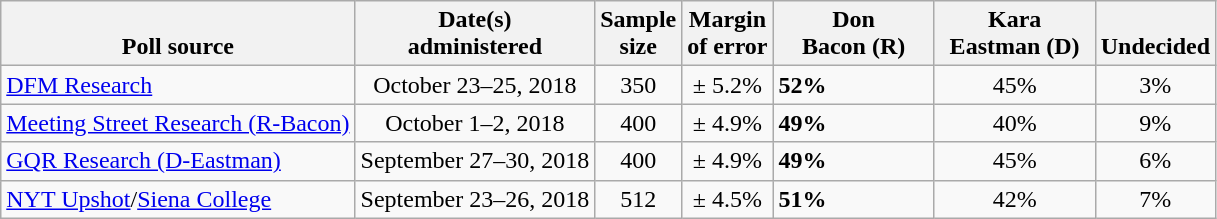<table class="wikitable">
<tr valign= bottom>
<th>Poll source</th>
<th>Date(s)<br>administered</th>
<th>Sample<br>size</th>
<th>Margin<br>of error</th>
<th style="width:100px;">Don<br>Bacon (R)</th>
<th style="width:100px;">Kara<br>Eastman (D)</th>
<th>Undecided</th>
</tr>
<tr>
<td><a href='#'>DFM Research</a></td>
<td align=center>October 23–25, 2018</td>
<td align=center>350</td>
<td align=center>± 5.2%</td>
<td><strong>52%</strong></td>
<td align=center>45%</td>
<td align=center>3%</td>
</tr>
<tr>
<td><a href='#'>Meeting Street Research (R-Bacon)</a></td>
<td align=center>October 1–2, 2018</td>
<td align=center>400</td>
<td align=center>± 4.9%</td>
<td><strong>49%</strong></td>
<td align=center>40%</td>
<td align=center>9%</td>
</tr>
<tr>
<td><a href='#'>GQR Research (D-Eastman)</a></td>
<td align=center>September 27–30, 2018</td>
<td align=center>400</td>
<td align=center>± 4.9%</td>
<td><strong>49%</strong></td>
<td align=center>45%</td>
<td align=center>6%</td>
</tr>
<tr>
<td><a href='#'>NYT Upshot</a>/<a href='#'>Siena College</a></td>
<td align=center>September 23–26, 2018</td>
<td align=center>512</td>
<td align=center>± 4.5%</td>
<td><strong>51%</strong></td>
<td align=center>42%</td>
<td align=center>7%</td>
</tr>
</table>
